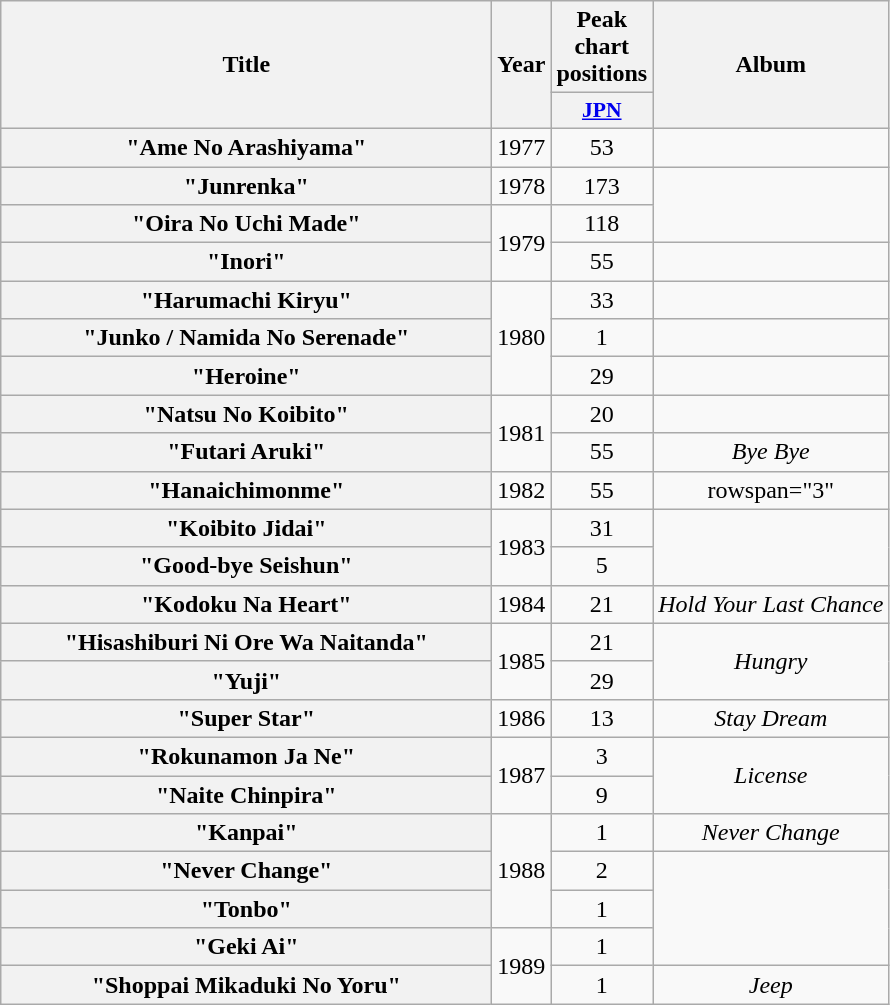<table class="wikitable plainrowheaders" style="text-align:center;">
<tr>
<th rowspan="2" scope="col" style="width:20em;">Title</th>
<th rowspan="2" scope="col">Year</th>
<th scope="col">Peak chart positions</th>
<th rowspan="2">Album</th>
</tr>
<tr>
<th scope="col" style="width:2.5em;font-size:90%;"><a href='#'>JPN</a><br></th>
</tr>
<tr>
<th scope="row">"Ame No Arashiyama" </th>
<td>1977</td>
<td>53</td>
<td></td>
</tr>
<tr>
<th scope="row">"Junrenka" </th>
<td>1978</td>
<td>173</td>
<td rowspan="2"></td>
</tr>
<tr>
<th scope="row">"Oira No Uchi Made" </th>
<td rowspan="2">1979</td>
<td>118</td>
</tr>
<tr>
<th scope="row">"Inori" </th>
<td>55</td>
<td></td>
</tr>
<tr>
<th scope="row">"Harumachi Kiryu" </th>
<td rowspan="3">1980</td>
<td>33</td>
<td></td>
</tr>
<tr>
<th scope="row">"Junko / Namida No Serenade" </th>
<td>1</td>
<td></td>
</tr>
<tr>
<th scope="row">"Heroine" </th>
<td>29</td>
<td></td>
</tr>
<tr>
<th scope="row">"Natsu No Koibito" </th>
<td rowspan="2">1981</td>
<td>20</td>
<td></td>
</tr>
<tr>
<th scope="row">"Futari Aruki" </th>
<td>55</td>
<td><em>Bye Bye</em></td>
</tr>
<tr>
<th scope="row">"Hanaichimonme" </th>
<td>1982</td>
<td>55</td>
<td>rowspan="3" </td>
</tr>
<tr>
<th scope="row">"Koibito Jidai" </th>
<td rowspan="2">1983</td>
<td>31</td>
</tr>
<tr>
<th scope="row">"Good-bye Seishun" </th>
<td>5</td>
</tr>
<tr>
<th scope="row">"Kodoku Na Heart" </th>
<td>1984</td>
<td>21</td>
<td><em>Hold Your Last Chance</em></td>
</tr>
<tr>
<th scope="row">"Hisashiburi Ni Ore Wa Naitanda" </th>
<td rowspan="2">1985</td>
<td>21</td>
<td rowspan="2"><em>Hungry</em></td>
</tr>
<tr>
<th scope="row">"Yuji" </th>
<td>29</td>
</tr>
<tr>
<th scope="row">"Super Star"</th>
<td>1986</td>
<td>13</td>
<td><em>Stay Dream</em></td>
</tr>
<tr>
<th scope="row">"Rokunamon Ja Ne" </th>
<td rowspan="2">1987</td>
<td>3</td>
<td rowspan="2"><em>License</em></td>
</tr>
<tr>
<th scope="row">"Naite Chinpira" </th>
<td>9</td>
</tr>
<tr>
<th scope="row">"Kanpai" </th>
<td rowspan="3">1988</td>
<td>1</td>
<td><em>Never Change</em></td>
</tr>
<tr>
<th scope="row">"Never Change"</th>
<td>2</td>
<td rowspan="3"></td>
</tr>
<tr>
<th scope="row">"Tonbo" </th>
<td>1</td>
</tr>
<tr>
<th scope="row">"Geki Ai" </th>
<td rowspan="2">1989</td>
<td>1</td>
</tr>
<tr>
<th scope="row">"Shoppai Mikaduki No Yoru" </th>
<td>1</td>
<td><em>Jeep</em></td>
</tr>
</table>
